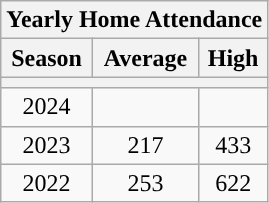<table class="wikitable" style="text-align:center;">
<tr>
<th colspan=3>Yearly Home Attendance</th>
</tr>
<tr>
<th>Season</th>
<th>Average</th>
<th>High</th>
</tr>
<tr>
<th colspan=3 style="text-align:center; "><a href='#'></a></th>
</tr>
<tr>
<td>2024</td>
<td></td>
<td></td>
</tr>
<tr>
<td>2023</td>
<td>217</td>
<td>433</td>
</tr>
<tr>
<td>2022</td>
<td>253</td>
<td>622</td>
</tr>
</table>
